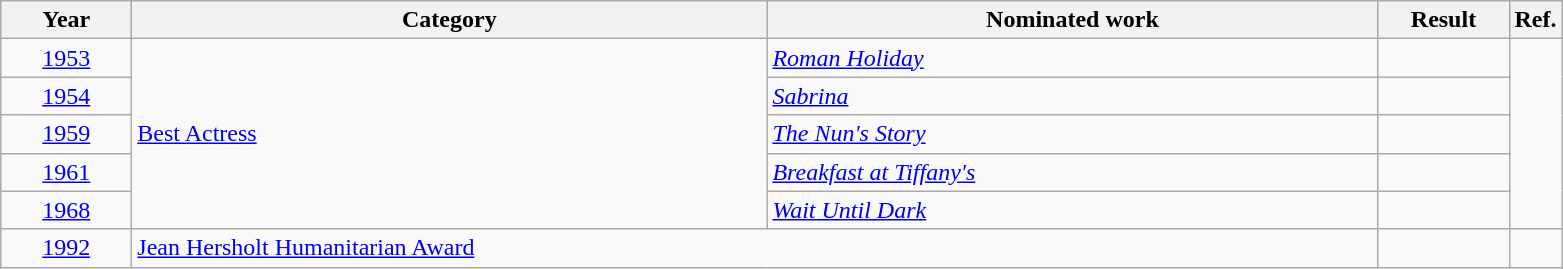<table class=wikitable>
<tr>
<th scope="col" style="width:5em;">Year</th>
<th scope="col" style="width:26em;">Category</th>
<th scope="col" style="width:25em;">Nominated work</th>
<th scope="col" style="width:5em;">Result</th>
<th>Ref.</th>
</tr>
<tr>
<td style="text-align:center;"><a href='#'>1953</a></td>
<td rowspan=5><a href='#'>Best Actress</a></td>
<td><em><a href='#'>Roman Holiday</a></em></td>
<td></td>
<td rowspan=5 align=center></td>
</tr>
<tr>
<td style="text-align:center;"><a href='#'>1954</a></td>
<td><em><a href='#'>Sabrina</a></em></td>
<td></td>
</tr>
<tr>
<td style="text-align:center;"><a href='#'>1959</a></td>
<td><em><a href='#'>The Nun's Story</a></em></td>
<td></td>
</tr>
<tr>
<td style="text-align:center;"><a href='#'>1961</a></td>
<td><em><a href='#'>Breakfast at Tiffany's</a></em></td>
<td></td>
</tr>
<tr>
<td style="text-align:center;"><a href='#'>1968</a></td>
<td><em><a href='#'>Wait Until Dark</a></em></td>
<td></td>
</tr>
<tr>
<td style="text-align:center;"><a href='#'>1992</a></td>
<td colspan=2><a href='#'>Jean Hersholt Humanitarian Award</a></td>
<td></td>
<td align=center></td>
</tr>
</table>
